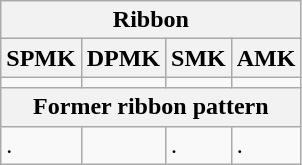<table class="wikitable">
<tr>
<th colspan=4>Ribbon</th>
</tr>
<tr>
<th>SPMK</th>
<th>DPMK</th>
<th>SMK</th>
<th>AMK</th>
</tr>
<tr>
<td valign=top align=center></td>
<td align=center></td>
<td valign=top align=center></td>
<td valign=top align=center></td>
</tr>
<tr>
<th colspan=4>Former ribbon pattern</th>
</tr>
<tr>
<td>.</td>
<td align=center></td>
<td>.</td>
<td>.</td>
</tr>
</table>
